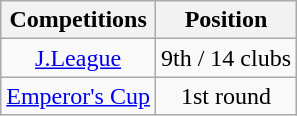<table class="wikitable" style="text-align:center;">
<tr>
<th>Competitions</th>
<th>Position</th>
</tr>
<tr>
<td><a href='#'>J.League</a></td>
<td>9th / 14 clubs</td>
</tr>
<tr>
<td><a href='#'>Emperor's Cup</a></td>
<td>1st round</td>
</tr>
</table>
